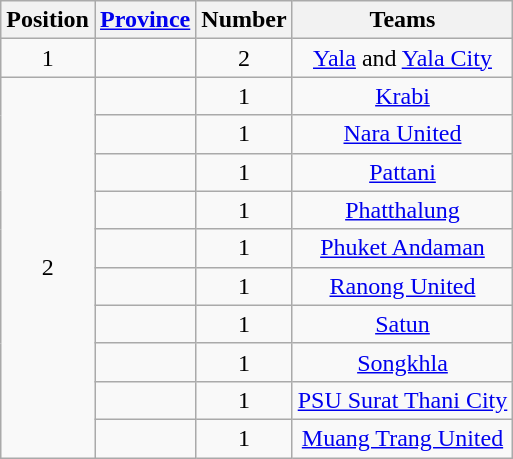<table class="wikitable">
<tr>
<th>Position</th>
<th><a href='#'>Province</a></th>
<th>Number</th>
<th>Teams</th>
</tr>
<tr>
<td align=center rowspan="1">1</td>
<td></td>
<td align=center>2</td>
<td align=center><a href='#'>Yala</a> and <a href='#'>Yala City</a></td>
</tr>
<tr>
<td align=center rowspan="10">2</td>
<td></td>
<td align=center>1</td>
<td align=center><a href='#'>Krabi</a></td>
</tr>
<tr>
<td></td>
<td align=center>1</td>
<td align=center><a href='#'>Nara United</a></td>
</tr>
<tr>
<td></td>
<td align=center>1</td>
<td align=center><a href='#'>Pattani</a></td>
</tr>
<tr>
<td></td>
<td align=center>1</td>
<td align=center><a href='#'>Phatthalung</a></td>
</tr>
<tr>
<td></td>
<td align=center>1</td>
<td align=center><a href='#'>Phuket Andaman</a></td>
</tr>
<tr>
<td></td>
<td align=center>1</td>
<td align=center><a href='#'>Ranong United</a></td>
</tr>
<tr>
<td></td>
<td align=center>1</td>
<td align=center><a href='#'>Satun</a></td>
</tr>
<tr>
<td></td>
<td align=center>1</td>
<td align=center><a href='#'>Songkhla</a></td>
</tr>
<tr>
<td></td>
<td align=center>1</td>
<td align=center><a href='#'>PSU Surat Thani City</a></td>
</tr>
<tr>
<td></td>
<td align=center>1</td>
<td align=center><a href='#'>Muang Trang United</a></td>
</tr>
</table>
